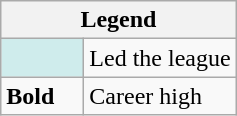<table class="wikitable">
<tr>
<th colspan="2">Legend</th>
</tr>
<tr>
<td style="background:#cfecec; width:3em;"></td>
<td>Led the league</td>
</tr>
<tr>
<td style="width:3em;"><strong>Bold</strong></td>
<td>Career high</td>
</tr>
</table>
